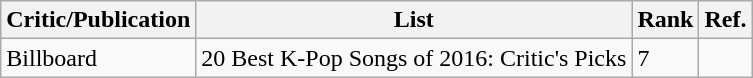<table class="wikitable sortable">
<tr>
<th>Critic/Publication</th>
<th>List</th>
<th>Rank</th>
<th>Ref.</th>
</tr>
<tr>
<td>Billboard</td>
<td>20 Best K-Pop Songs of 2016: Critic's Picks</td>
<td>7</td>
<td></td>
</tr>
</table>
